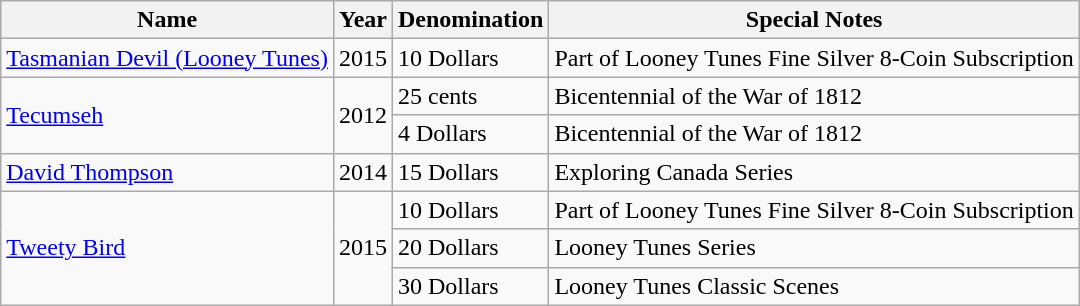<table class="wikitable">
<tr>
<th>Name</th>
<th>Year</th>
<th>Denomination</th>
<th>Special Notes</th>
</tr>
<tr>
<td><a href='#'>Tasmanian Devil (Looney Tunes)</a></td>
<td>2015</td>
<td>10 Dollars</td>
<td>Part of Looney Tunes Fine Silver 8-Coin Subscription</td>
</tr>
<tr>
<td rowspan=2><a href='#'>Tecumseh</a></td>
<td rowspan=2>2012</td>
<td>25 cents</td>
<td>Bicentennial of the War of 1812</td>
</tr>
<tr>
<td>4 Dollars</td>
<td>Bicentennial of the War of 1812</td>
</tr>
<tr>
<td><a href='#'>David Thompson</a></td>
<td>2014</td>
<td>15 Dollars</td>
<td>Exploring Canada Series</td>
</tr>
<tr>
<td rowspan=3><a href='#'>Tweety Bird</a></td>
<td rowspan=3>2015</td>
<td>10 Dollars</td>
<td>Part of Looney Tunes Fine Silver 8-Coin Subscription</td>
</tr>
<tr>
<td>20 Dollars</td>
<td>Looney Tunes Series</td>
</tr>
<tr>
<td>30 Dollars</td>
<td>Looney Tunes Classic Scenes</td>
</tr>
</table>
